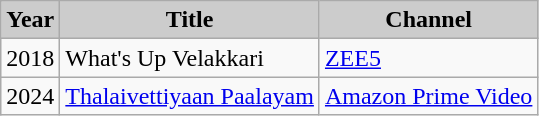<table class="wikitable">
<tr>
<th style="background:#ccc;">Year</th>
<th style="background:#ccc;">Title</th>
<th style="background:#ccc;">Channel</th>
</tr>
<tr>
<td>2018</td>
<td>What's Up Velakkari</td>
<td><a href='#'>ZEE5</a></td>
</tr>
<tr>
<td>2024</td>
<td><a href='#'>Thalaivettiyaan Paalayam</a></td>
<td><a href='#'>Amazon Prime Video</a></td>
</tr>
</table>
